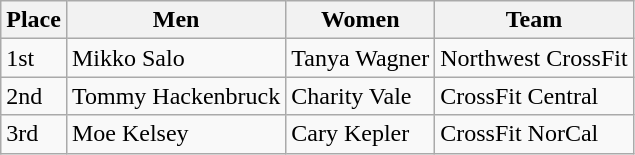<table class="wikitable">
<tr>
<th>Place</th>
<th>Men</th>
<th>Women </th>
<th>Team</th>
</tr>
<tr>
<td>1st</td>
<td>Mikko Salo</td>
<td>Tanya Wagner</td>
<td>Northwest CrossFit</td>
</tr>
<tr>
<td>2nd</td>
<td>Tommy Hackenbruck</td>
<td>Charity Vale</td>
<td>CrossFit Central</td>
</tr>
<tr>
<td>3rd</td>
<td>Moe Kelsey</td>
<td>Cary Kepler</td>
<td>CrossFit NorCal</td>
</tr>
</table>
